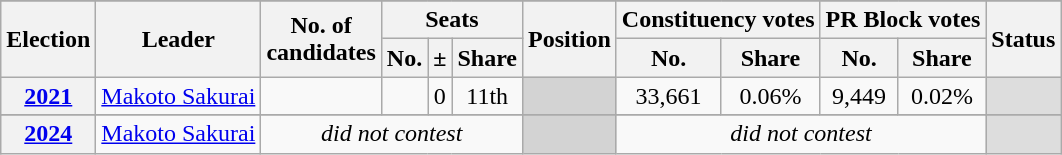<table class="wikitable sortable">
<tr>
</tr>
<tr>
<th rowspan=2>Election</th>
<th rowspan=2>Leader</th>
<th rowspan=2>No. of<br>candidates</th>
<th colspan=3>Seats</th>
<th rowspan=2>Position</th>
<th colspan=2>Constituency votes</th>
<th colspan=2>PR Block votes</th>
<th rowspan=2>Status</th>
</tr>
<tr>
<th>No.</th>
<th>±</th>
<th>Share</th>
<th>No.</th>
<th>Share</th>
<th>No.</th>
<th>Share</th>
</tr>
<tr style="text-align:center;">
<th><a href='#'>2021</a></th>
<td><a href='#'>Makoto Sakurai</a></td>
<td></td>
<td></td>
<td>0</td>
<td>11th</td>
<td bgcolor="lightgrey"></td>
<td>33,661</td>
<td>0.06%</td>
<td>9,449</td>
<td>0.02%</td>
<td align=center style="background:#ddd;"></td>
</tr>
<tr>
</tr>
<tr style="text-align:center;">
<th><a href='#'>2024</a></th>
<td><a href='#'>Makoto Sakurai</a></td>
<td colspan=4 rowspan=4 align=center><em>did not contest</em></td>
<td bgcolor="lightgrey"></td>
<td colspan=4 rowspan=4 align=center><em>did not contest</em></td>
<td align=center style="background:#ddd;"></td>
</tr>
</table>
